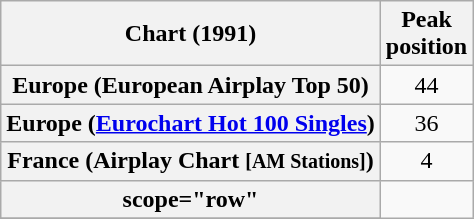<table class="wikitable plainrowheaders">
<tr>
<th>Chart (1991)</th>
<th>Peak<br>position</th>
</tr>
<tr>
<th scope="row">Europe (European Airplay Top 50)</th>
<td align="center">44</td>
</tr>
<tr>
<th scope="row">Europe (<a href='#'>Eurochart Hot 100 Singles</a>)</th>
<td align="center">36</td>
</tr>
<tr>
<th scope="row">France (Airplay Chart <small>[AM Stations]</small>)</th>
<td align="center">4</td>
</tr>
<tr>
<th>scope="row"</th>
</tr>
<tr>
</tr>
</table>
